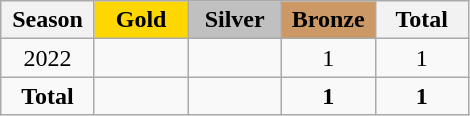<table class="wikitable" style="text-align:center">
<tr>
<th width="55">Season</th>
<th width="55" style="background: gold;">Gold</th>
<th width="55" style="background: silver;">Silver</th>
<th width="55" style="background: #cc9966;">Bronze</th>
<th width="55">Total</th>
</tr>
<tr>
<td>2022</td>
<td></td>
<td></td>
<td>1</td>
<td>1</td>
</tr>
<tr>
<td><strong>Total</strong></td>
<td></td>
<td></td>
<td><strong>1</strong></td>
<td><strong>1</strong></td>
</tr>
</table>
